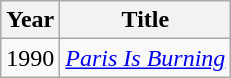<table class="wikitable sortable">
<tr>
<th>Year</th>
<th>Title</th>
</tr>
<tr>
<td>1990</td>
<td><em><a href='#'>Paris Is Burning</a></em></td>
</tr>
</table>
